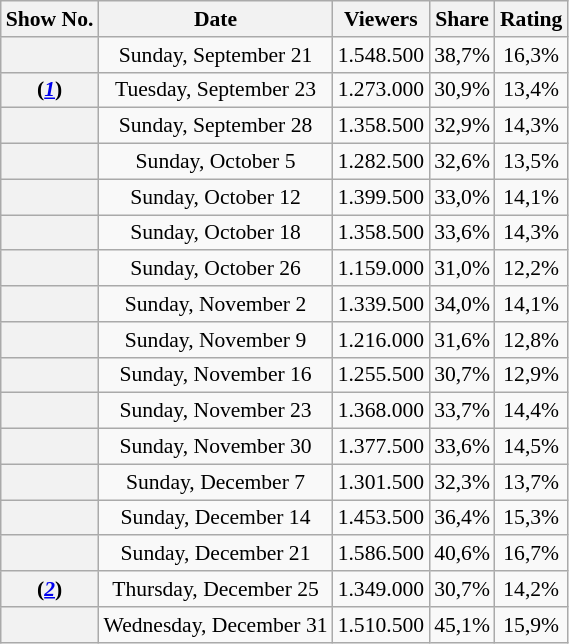<table class="wikitable sortable centre" style="text-align:center;font-size:90%;">
<tr>
<th>Show No.</th>
<th>Date</th>
<th>Viewers</th>
<th>Share</th>
<th>Rating</th>
</tr>
<tr>
<th></th>
<td>Sunday, September 21</td>
<td>1.548.500</td>
<td>38,7%</td>
<td>16,3%</td>
</tr>
<tr>
<th> (<em><a href='#'>1</a></em>)</th>
<td>Tuesday, September 23</td>
<td>1.273.000</td>
<td>30,9%</td>
<td>13,4%</td>
</tr>
<tr>
<th></th>
<td>Sunday, September 28</td>
<td>1.358.500</td>
<td>32,9%</td>
<td>14,3%</td>
</tr>
<tr>
<th></th>
<td>Sunday, October 5</td>
<td>1.282.500</td>
<td>32,6%</td>
<td>13,5%</td>
</tr>
<tr>
<th></th>
<td>Sunday, October 12</td>
<td>1.399.500</td>
<td>33,0%</td>
<td>14,1%</td>
</tr>
<tr>
<th></th>
<td>Sunday, October 18</td>
<td>1.358.500</td>
<td>33,6%</td>
<td>14,3%</td>
</tr>
<tr>
<th></th>
<td>Sunday, October 26</td>
<td>1.159.000</td>
<td>31,0%</td>
<td>12,2%</td>
</tr>
<tr>
<th></th>
<td>Sunday, November 2</td>
<td>1.339.500</td>
<td>34,0%</td>
<td>14,1%</td>
</tr>
<tr>
<th></th>
<td>Sunday, November 9</td>
<td>1.216.000</td>
<td>31,6%</td>
<td>12,8%</td>
</tr>
<tr>
<th></th>
<td>Sunday, November 16</td>
<td>1.255.500</td>
<td>30,7%</td>
<td>12,9%</td>
</tr>
<tr>
<th></th>
<td>Sunday, November 23</td>
<td>1.368.000</td>
<td>33,7%</td>
<td>14,4%</td>
</tr>
<tr>
<th></th>
<td>Sunday, November 30</td>
<td>1.377.500</td>
<td>33,6%</td>
<td>14,5%</td>
</tr>
<tr>
<th></th>
<td>Sunday, December 7</td>
<td>1.301.500</td>
<td>32,3%</td>
<td>13,7%</td>
</tr>
<tr>
<th></th>
<td>Sunday, December 14</td>
<td>1.453.500</td>
<td>36,4%</td>
<td>15,3%</td>
</tr>
<tr>
<th></th>
<td>Sunday, December 21</td>
<td>1.586.500</td>
<td>40,6%</td>
<td>16,7%</td>
</tr>
<tr>
<th> (<em><a href='#'>2</a></em>)</th>
<td>Thursday, December 25</td>
<td>1.349.000</td>
<td>30,7%</td>
<td>14,2%</td>
</tr>
<tr>
<th></th>
<td>Wednesday, December 31</td>
<td>1.510.500</td>
<td>45,1%</td>
<td>15,9%</td>
</tr>
</table>
